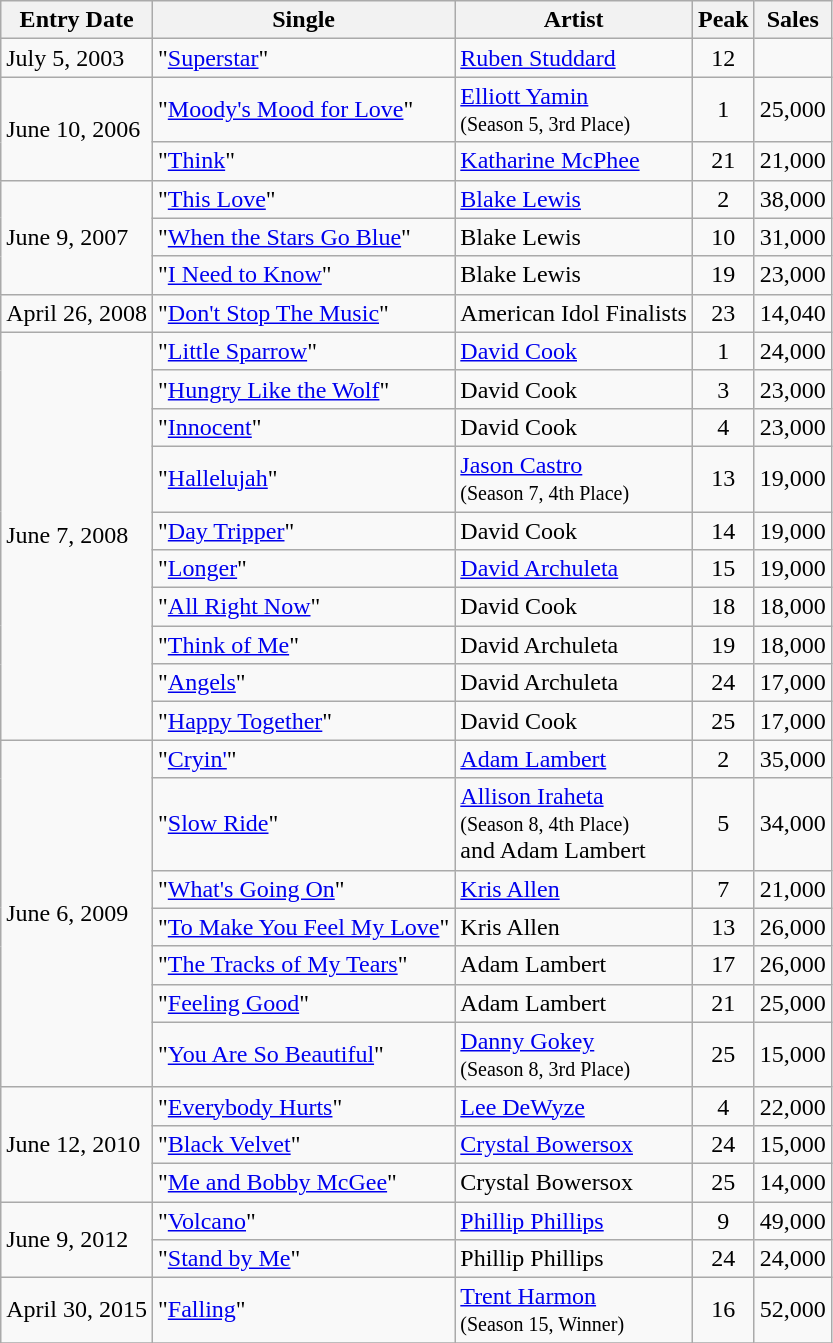<table class="wikitable" border="1">
<tr>
<th>Entry Date</th>
<th>Single</th>
<th>Artist</th>
<th>Peak</th>
<th>Sales</th>
</tr>
<tr>
<td>July 5, 2003</td>
<td>"<a href='#'>Superstar</a>"</td>
<td><a href='#'>Ruben Studdard</a></td>
<td align="center">12</td>
<td></td>
</tr>
<tr>
<td rowspan="2">June 10, 2006</td>
<td>"<a href='#'>Moody's Mood for Love</a>"</td>
<td><a href='#'>Elliott Yamin</a><br><small>(Season 5, 3rd Place)</small></td>
<td align="center">1</td>
<td>25,000</td>
</tr>
<tr>
<td>"<a href='#'>Think</a>"</td>
<td><a href='#'>Katharine McPhee</a></td>
<td align="center">21</td>
<td>21,000</td>
</tr>
<tr>
<td rowspan="3">June 9, 2007</td>
<td>"<a href='#'>This Love</a>"</td>
<td><a href='#'>Blake Lewis</a></td>
<td align="center">2</td>
<td>38,000 </td>
</tr>
<tr>
<td>"<a href='#'>When the Stars Go Blue</a>"</td>
<td>Blake Lewis</td>
<td align="center">10</td>
<td>31,000 </td>
</tr>
<tr>
<td>"<a href='#'>I Need to Know</a>"</td>
<td>Blake Lewis</td>
<td align="center">19</td>
<td>23,000 </td>
</tr>
<tr>
<td>April 26, 2008</td>
<td>"<a href='#'>Don't Stop The Music</a>"</td>
<td>American Idol Finalists</td>
<td align="center">23</td>
<td>14,040</td>
</tr>
<tr>
<td rowspan="10">June 7, 2008</td>
<td>"<a href='#'>Little Sparrow</a>"</td>
<td><a href='#'>David Cook</a></td>
<td align="center">1</td>
<td>24,000 </td>
</tr>
<tr>
<td>"<a href='#'>Hungry Like the Wolf</a>"</td>
<td>David Cook</td>
<td align="center">3</td>
<td>23,000 </td>
</tr>
<tr>
<td>"<a href='#'>Innocent</a>"</td>
<td>David Cook</td>
<td align="center">4</td>
<td>23,000 </td>
</tr>
<tr>
<td>"<a href='#'>Hallelujah</a>"</td>
<td><a href='#'>Jason Castro</a><br><small>(Season 7, 4th Place)</small></td>
<td align="center">13</td>
<td>19,000 </td>
</tr>
<tr>
<td>"<a href='#'>Day Tripper</a>"</td>
<td>David Cook</td>
<td align="center">14</td>
<td>19,000 </td>
</tr>
<tr>
<td>"<a href='#'>Longer</a>"</td>
<td><a href='#'>David Archuleta</a></td>
<td align="center">15</td>
<td>19,000 </td>
</tr>
<tr>
<td>"<a href='#'>All Right Now</a>"</td>
<td>David Cook</td>
<td align="center">18</td>
<td>18,000 </td>
</tr>
<tr>
<td>"<a href='#'>Think of Me</a>"</td>
<td>David Archuleta</td>
<td align="center">19</td>
<td>18,000 </td>
</tr>
<tr>
<td>"<a href='#'>Angels</a>"</td>
<td>David Archuleta</td>
<td align="center">24</td>
<td>17,000 </td>
</tr>
<tr>
<td>"<a href='#'>Happy Together</a>"</td>
<td>David Cook</td>
<td align="center">25</td>
<td>17,000 </td>
</tr>
<tr>
<td rowspan="7">June 6, 2009</td>
<td>"<a href='#'>Cryin'</a>"</td>
<td><a href='#'>Adam Lambert</a></td>
<td align="center">2</td>
<td>35,000 </td>
</tr>
<tr>
<td>"<a href='#'>Slow Ride</a>"</td>
<td><a href='#'>Allison Iraheta</a><br><small>(Season 8, 4th Place)</small><br>and Adam Lambert</td>
<td align="center">5</td>
<td>34,000 </td>
</tr>
<tr>
<td>"<a href='#'>What's Going On</a>"</td>
<td><a href='#'>Kris Allen</a></td>
<td align="center">7</td>
<td>21,000 </td>
</tr>
<tr>
<td>"<a href='#'>To Make You Feel My Love</a>"</td>
<td>Kris Allen</td>
<td align="center">13</td>
<td>26,000 </td>
</tr>
<tr>
<td>"<a href='#'>The Tracks of My Tears</a>"</td>
<td>Adam Lambert</td>
<td align="center">17</td>
<td>26,000 </td>
</tr>
<tr>
<td>"<a href='#'>Feeling Good</a>"</td>
<td>Adam Lambert</td>
<td align="center">21</td>
<td>25,000 </td>
</tr>
<tr>
<td>"<a href='#'>You Are So Beautiful</a>"</td>
<td><a href='#'>Danny Gokey</a><br><small>(Season 8, 3rd Place)</small></td>
<td align="center">25</td>
<td>15,000 </td>
</tr>
<tr>
<td rowspan="3">June 12, 2010</td>
<td>"<a href='#'>Everybody Hurts</a>"</td>
<td><a href='#'>Lee DeWyze</a></td>
<td align="center">4</td>
<td>22,000 </td>
</tr>
<tr>
<td>"<a href='#'>Black Velvet</a>"</td>
<td><a href='#'>Crystal Bowersox</a></td>
<td align="center">24</td>
<td>15,000 </td>
</tr>
<tr>
<td>"<a href='#'>Me and Bobby McGee</a>"</td>
<td>Crystal Bowersox</td>
<td align="center">25</td>
<td>14,000 </td>
</tr>
<tr>
<td rowspan="2">June 9, 2012</td>
<td>"<a href='#'>Volcano</a>"</td>
<td><a href='#'>Phillip Phillips</a></td>
<td align="center">9</td>
<td>49,000</td>
</tr>
<tr>
<td>"<a href='#'>Stand by Me</a>"</td>
<td>Phillip Phillips</td>
<td align="center">24</td>
<td>24,000</td>
</tr>
<tr>
<td>April 30, 2015</td>
<td>"<a href='#'>Falling</a>"</td>
<td><a href='#'>Trent Harmon</a><br><small>(Season 15, Winner)</small></td>
<td align="center">16</td>
<td>52,000</td>
</tr>
<tr>
</tr>
</table>
